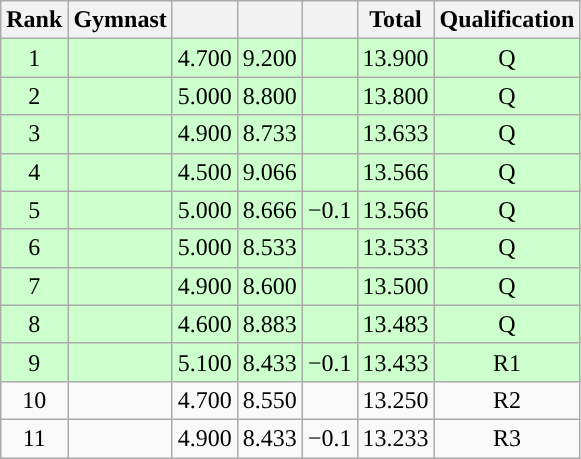<table class="wikitable sortable" style="text-align:center">
<tr>
<th>Rank</th>
<th>Gymnast</th>
<th><small></small></th>
<th><small></small></th>
<th><small></small></th>
<th>Total</th>
<th>Qualification</th>
</tr>
<tr bgcolor=ccffcc>
<td>1</td>
<td align=left></td>
<td>4.700</td>
<td>9.200</td>
<td></td>
<td>13.900</td>
<td>Q</td>
</tr>
<tr bgcolor=ccffcc>
<td>2</td>
<td align=left></td>
<td>5.000</td>
<td>8.800</td>
<td></td>
<td>13.800</td>
<td>Q</td>
</tr>
<tr bgcolor=ccffcc>
<td>3</td>
<td align=left></td>
<td>4.900</td>
<td>8.733</td>
<td></td>
<td>13.633</td>
<td>Q</td>
</tr>
<tr bgcolor=ccffcc>
<td>4</td>
<td align=left></td>
<td>4.500</td>
<td>9.066</td>
<td></td>
<td>13.566</td>
<td>Q</td>
</tr>
<tr bgcolor=ccffcc>
<td>5</td>
<td align="left"></td>
<td>5.000</td>
<td>8.666</td>
<td>−0.1</td>
<td>13.566</td>
<td>Q</td>
</tr>
<tr bgcolor=ccffcc>
<td>6</td>
<td align=left></td>
<td>5.000</td>
<td>8.533</td>
<td></td>
<td>13.533</td>
<td>Q</td>
</tr>
<tr bgcolor=ccffcc>
<td>7</td>
<td align=left></td>
<td>4.900</td>
<td>8.600</td>
<td></td>
<td>13.500</td>
<td>Q</td>
</tr>
<tr bgcolor=ccffcc>
<td>8</td>
<td align=left></td>
<td>4.600</td>
<td>8.883</td>
<td></td>
<td>13.483</td>
<td>Q</td>
</tr>
<tr bgcolor=ccffcc>
<td>9</td>
<td align=left></td>
<td>5.100</td>
<td>8.433</td>
<td>−0.1</td>
<td>13.433</td>
<td>R1</td>
</tr>
<tr>
<td>10</td>
<td align=left></td>
<td>4.700</td>
<td>8.550</td>
<td></td>
<td>13.250</td>
<td>R2</td>
</tr>
<tr>
<td>11</td>
<td align=left></td>
<td>4.900</td>
<td>8.433</td>
<td>−0.1</td>
<td>13.233</td>
<td>R3</td>
</tr>
</table>
